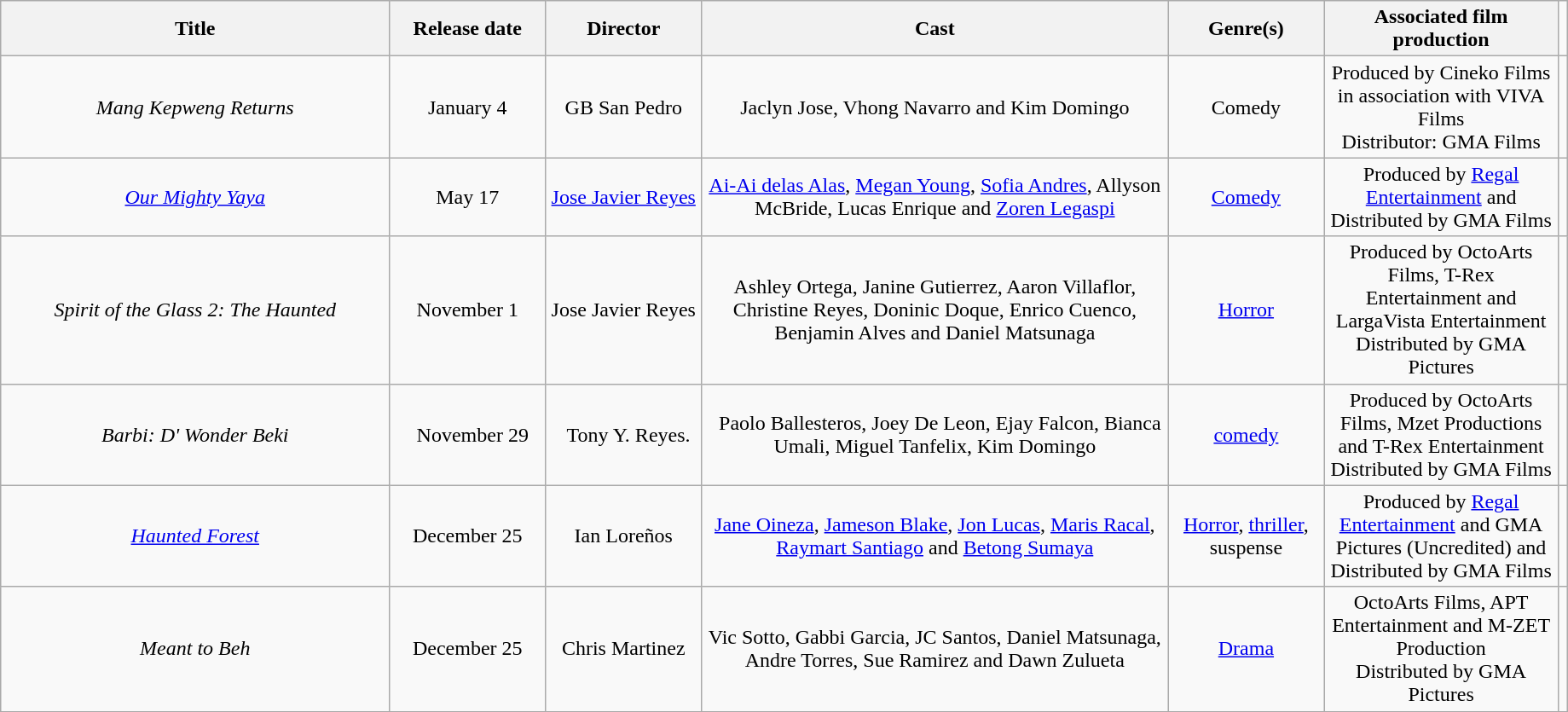<table class="wikitable" "toccolours sortable" style="width:97%; text-align:center">
<tr>
<th style="width:25%;">Title</th>
<th style="width:10%;">Release date</th>
<th style="width:10%;">Director</th>
<th style="width:30%;">Cast</th>
<th style="width:10%;">Genre(s)</th>
<th style="width:15%;">Associated film production</th>
<td></td>
</tr>
<tr>
<td><em>Mang Kepweng Returns</em></td>
<td>January 4</td>
<td>GB San Pedro</td>
<td>Jaclyn Jose, Vhong Navarro and Kim Domingo</td>
<td>Comedy</td>
<td>Produced by Cineko Films in association with VIVA Films<br>Distributor: GMA Films</td>
<td></td>
</tr>
<tr>
<td><em><a href='#'>Our Mighty Yaya</a></em></td>
<td>May 17</td>
<td><a href='#'>Jose Javier Reyes</a></td>
<td><a href='#'>Ai-Ai delas Alas</a>, <a href='#'>Megan Young</a>, <a href='#'>Sofia Andres</a>, Allyson McBride, Lucas Enrique and <a href='#'>Zoren Legaspi</a></td>
<td><a href='#'>Comedy</a></td>
<td>Produced by <a href='#'>Regal Entertainment</a> and Distributed by GMA Films</td>
<td></td>
</tr>
<tr>
<td><em>Spirit of the Glass 2: The Haunted</em></td>
<td>November 1</td>
<td>Jose Javier Reyes</td>
<td>Ashley Ortega, Janine Gutierrez, Aaron Villaflor, Christine Reyes, Doninic Doque, Enrico Cuenco, Benjamin Alves and Daniel Matsunaga</td>
<td><a href='#'>Horror</a></td>
<td>Produced by OctoArts Films, T-Rex Entertainment and LargaVista Entertainment<br>Distributed by GMA Pictures </td>
<td></td>
</tr>
<tr>
<td><em>Barbi: D' Wonder Beki</em></td>
<td>  November 29</td>
<td>  Tony Y. Reyes.</td>
<td>  Paolo Ballesteros, Joey De Leon, Ejay Falcon, Bianca Umali, Miguel Tanfelix, Kim Domingo</td>
<td><a href='#'>comedy</a></td>
<td>Produced by OctoArts Films, Mzet Productions and T-Rex Entertainment<br>Distributed by GMA Films </td>
<td></td>
</tr>
<tr>
<td><em><a href='#'>Haunted Forest</a></em></td>
<td>December 25</td>
<td>Ian Loreños</td>
<td><a href='#'>Jane Oineza</a>, <a href='#'>Jameson Blake</a>, <a href='#'>Jon Lucas</a>, <a href='#'>Maris Racal</a>, <a href='#'>Raymart Santiago</a> and <a href='#'>Betong Sumaya</a></td>
<td><a href='#'>Horror</a>, <a href='#'>thriller</a>, suspense</td>
<td>Produced by <a href='#'>Regal Entertainment</a> and GMA Pictures  (Uncredited) and Distributed by GMA Films</td>
<td></td>
</tr>
<tr>
<td><em>Meant to Beh</em></td>
<td>December 25</td>
<td>Chris Martinez</td>
<td>Vic Sotto, Gabbi Garcia, JC Santos, Daniel Matsunaga, Andre Torres, Sue Ramirez and Dawn Zulueta</td>
<td><a href='#'>Drama</a></td>
<td>OctoArts Films, APT Entertainment and M-ZET Production<br>Distributed by GMA Pictures</td>
<td></td>
</tr>
<tr>
</tr>
</table>
